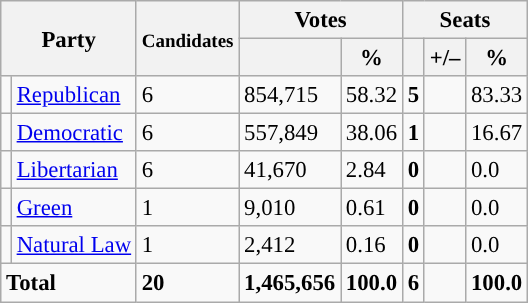<table class="wikitable" style="font-size: 95%;">
<tr>
<th colspan="2" rowspan="2">Party</th>
<th rowspan="2"><small>Candi</small><small>dates</small></th>
<th colspan="2">Votes</th>
<th colspan="3">Seats</th>
</tr>
<tr>
<th></th>
<th>%</th>
<th></th>
<th>+/–</th>
<th>%</th>
</tr>
<tr>
<td style="background:"></td>
<td align="left"><a href='#'>Republican</a></td>
<td>6</td>
<td>854,715</td>
<td>58.32</td>
<td><strong>5</strong></td>
<td></td>
<td>83.33</td>
</tr>
<tr>
<td style="background:"></td>
<td align="left"><a href='#'>Democratic</a></td>
<td>6</td>
<td>557,849</td>
<td>38.06</td>
<td><strong>1</strong></td>
<td></td>
<td>16.67</td>
</tr>
<tr>
<td style="background:"></td>
<td align="left"><a href='#'>Libertarian</a></td>
<td>6</td>
<td>41,670</td>
<td>2.84</td>
<td><strong>0</strong></td>
<td></td>
<td>0.0</td>
</tr>
<tr>
<td style="background:"></td>
<td align="left"><a href='#'>Green</a></td>
<td>1</td>
<td>9,010</td>
<td>0.61</td>
<td><strong>0</strong></td>
<td></td>
<td>0.0</td>
</tr>
<tr>
<td style="background:"></td>
<td align="left"><a href='#'>Natural Law</a></td>
<td>1</td>
<td>2,412</td>
<td>0.16</td>
<td><strong>0</strong></td>
<td></td>
<td>0.0</td>
</tr>
<tr style="font-weight:bold">
<td colspan="2" align="left">Total</td>
<td>20</td>
<td>1,465,656</td>
<td>100.0</td>
<td>6</td>
<td></td>
<td>100.0</td>
</tr>
</table>
